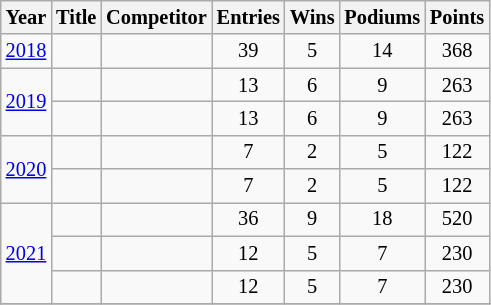<table class="wikitable" style="font-size: 85%;">
<tr>
<th>Year</th>
<th>Title</th>
<th>Competitor</th>
<th>Entries</th>
<th>Wins</th>
<th>Podiums</th>
<th>Points</th>
</tr>
<tr>
<td><a href='#'>2018</a></td>
<td></td>
<td></td>
<td align="center">39</td>
<td align="center">5</td>
<td align="center">14</td>
<td align="center">368</td>
</tr>
<tr>
<td rowspan="2"><a href='#'>2019</a></td>
<td></td>
<td></td>
<td align="center">13</td>
<td align="center">6</td>
<td align="center">9</td>
<td align="center">263</td>
</tr>
<tr>
<td></td>
<td></td>
<td align="center">13</td>
<td align="center">6</td>
<td align="center">9</td>
<td align="center">263</td>
</tr>
<tr>
<td rowspan="2"><a href='#'>2020</a></td>
<td></td>
<td></td>
<td align="center">7</td>
<td align="center">2</td>
<td align="center">5</td>
<td align="center">122</td>
</tr>
<tr>
<td></td>
<td></td>
<td align="center">7</td>
<td align="center">2</td>
<td align="center">5</td>
<td align="center">122</td>
</tr>
<tr>
<td rowspan="3"><a href='#'>2021</a></td>
<td></td>
<td></td>
<td align="center">36</td>
<td align="center">9</td>
<td align="center">18</td>
<td align="center">520</td>
</tr>
<tr>
<td></td>
<td></td>
<td align="center">12</td>
<td align="center">5</td>
<td align="center">7</td>
<td align="center">230</td>
</tr>
<tr>
<td></td>
<td></td>
<td align="center">12</td>
<td align="center">5</td>
<td align="center">7</td>
<td align="center">230</td>
</tr>
<tr>
</tr>
</table>
